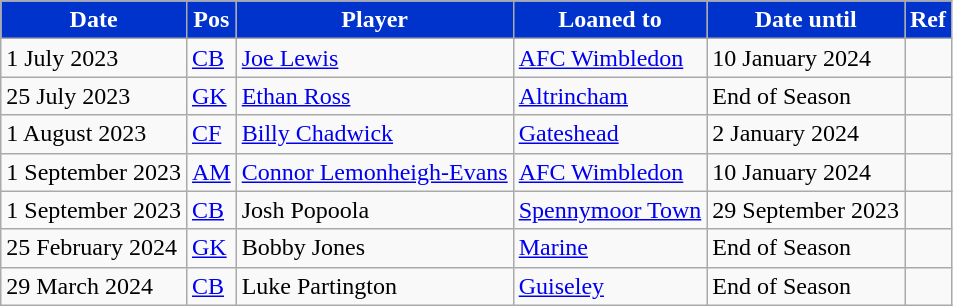<table class="wikitable plainrowheaders sortable">
<tr>
<th style="background:#0033cc;color:#fff;">Date</th>
<th style="background:#0033cc;color:#fff;">Pos</th>
<th style="background:#0033cc;color:#fff;">Player</th>
<th style="background:#0033cc;color:#fff;">Loaned to</th>
<th style="background:#0033cc;color:#fff;">Date until</th>
<th style="background:#0033cc;color:#fff;">Ref</th>
</tr>
<tr>
<td>1 July 2023</td>
<td><a href='#'>CB</a></td>
<td> <a href='#'>Joe Lewis</a></td>
<td> <a href='#'>AFC Wimbledon</a></td>
<td>10 January 2024</td>
<td></td>
</tr>
<tr>
<td>25 July 2023</td>
<td><a href='#'>GK</a></td>
<td> <a href='#'>Ethan Ross</a></td>
<td> <a href='#'>Altrincham</a></td>
<td>End of Season</td>
<td></td>
</tr>
<tr>
<td>1 August 2023</td>
<td><a href='#'>CF</a></td>
<td> <a href='#'>Billy Chadwick</a></td>
<td> <a href='#'>Gateshead</a></td>
<td>2 January 2024</td>
<td></td>
</tr>
<tr>
<td>1 September 2023</td>
<td><a href='#'>AM</a></td>
<td> <a href='#'>Connor Lemonheigh-Evans</a></td>
<td> <a href='#'>AFC Wimbledon</a></td>
<td>10 January 2024</td>
<td></td>
</tr>
<tr>
<td>1 September 2023</td>
<td><a href='#'>CB</a></td>
<td> Josh Popoola</td>
<td> <a href='#'>Spennymoor Town</a></td>
<td>29 September 2023</td>
<td></td>
</tr>
<tr>
<td>25 February 2024</td>
<td><a href='#'>GK</a></td>
<td> Bobby Jones</td>
<td> <a href='#'>Marine</a></td>
<td>End of Season</td>
<td></td>
</tr>
<tr>
<td>29 March 2024</td>
<td><a href='#'>CB</a></td>
<td> Luke Partington</td>
<td> <a href='#'>Guiseley</a></td>
<td>End of Season</td>
<td></td>
</tr>
</table>
